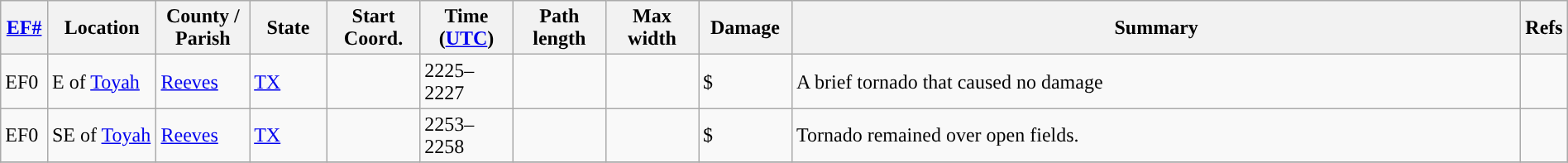<table class="wikitable sortable" style="width:100%;">
<tr>
<th scope="col" width="3%" align="center"><a href='#'>EF#</a></th>
<th scope="col" width="7%" align="center" class="unsortable">Location</th>
<th scope="col" width="6%" align="center" class="unsortable">County / Parish</th>
<th scope="col" width="5%" align="center">State</th>
<th scope="col" width="6%" align="center">Start Coord.</th>
<th scope="col" width="6%" align="center">Time (<a href='#'>UTC</a>)</th>
<th scope="col" width="6%" align="center">Path length</th>
<th scope="col" width="6%" align="center">Max width</th>
<th scope="col" width="6%" align="center">Damage</th>
<th scope="col" width="48%" class="unsortable" align="center">Summary</th>
<th scope="col" width="48%" class="unsortable" align="center">Refs</th>
</tr>
<tr>
<td>EF0</td>
<td>E of <a href='#'>Toyah</a></td>
<td><a href='#'>Reeves</a></td>
<td><a href='#'>TX</a></td>
<td></td>
<td>2225–2227</td>
<td></td>
<td></td>
<td>$</td>
<td>A brief tornado that caused no damage</td>
<td></td>
</tr>
<tr>
<td>EF0</td>
<td>SE of <a href='#'>Toyah</a></td>
<td><a href='#'>Reeves</a></td>
<td><a href='#'>TX</a></td>
<td></td>
<td>2253–2258</td>
<td></td>
<td></td>
<td>$</td>
<td>Tornado remained over open fields.</td>
<td></td>
</tr>
<tr>
</tr>
</table>
